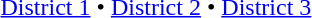<table id=toc class=toc summary=Contents>
<tr>
<td align=center><br><a href='#'>District 1</a> • <a href='#'>District 2</a> • <a href='#'>District 3</a></td>
</tr>
</table>
